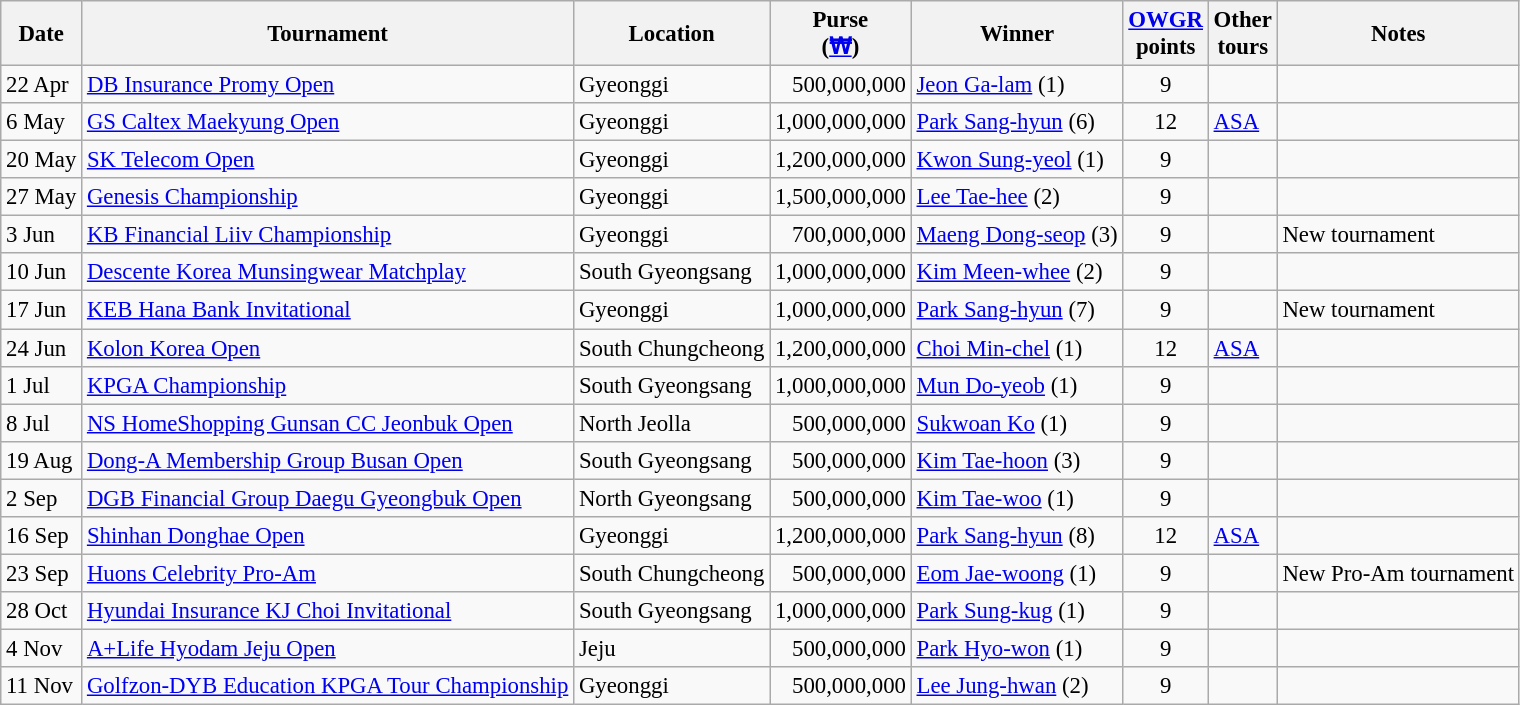<table class="wikitable" style="font-size:95%;">
<tr>
<th>Date</th>
<th>Tournament</th>
<th>Location</th>
<th>Purse<br>(<a href='#'>₩</a>)</th>
<th>Winner</th>
<th><a href='#'>OWGR</a><br>points</th>
<th>Other<br>tours</th>
<th>Notes</th>
</tr>
<tr>
<td>22 Apr</td>
<td><a href='#'>DB Insurance Promy Open</a></td>
<td>Gyeonggi</td>
<td align=right>500,000,000</td>
<td> <a href='#'>Jeon Ga-lam</a> (1)</td>
<td align=center>9</td>
<td></td>
<td></td>
</tr>
<tr>
<td>6 May</td>
<td><a href='#'>GS Caltex Maekyung Open</a></td>
<td>Gyeonggi</td>
<td align=right>1,000,000,000</td>
<td> <a href='#'>Park Sang-hyun</a> (6)</td>
<td align=center>12</td>
<td><a href='#'>ASA</a></td>
<td></td>
</tr>
<tr>
<td>20 May</td>
<td><a href='#'>SK Telecom Open</a></td>
<td>Gyeonggi</td>
<td align=right>1,200,000,000</td>
<td> <a href='#'>Kwon Sung-yeol</a> (1)</td>
<td align=center>9</td>
<td></td>
<td></td>
</tr>
<tr>
<td>27 May</td>
<td><a href='#'>Genesis Championship</a></td>
<td>Gyeonggi</td>
<td align=right>1,500,000,000</td>
<td> <a href='#'>Lee Tae-hee</a> (2)</td>
<td align=center>9</td>
<td></td>
<td></td>
</tr>
<tr>
<td>3 Jun</td>
<td><a href='#'>KB Financial Liiv Championship</a></td>
<td>Gyeonggi</td>
<td align=right>700,000,000</td>
<td> <a href='#'>Maeng Dong-seop</a> (3)</td>
<td align=center>9</td>
<td></td>
<td>New tournament</td>
</tr>
<tr>
<td>10 Jun</td>
<td><a href='#'>Descente Korea Munsingwear Matchplay</a></td>
<td>South Gyeongsang</td>
<td align=right>1,000,000,000</td>
<td> <a href='#'>Kim Meen-whee</a> (2)</td>
<td align=center>9</td>
<td></td>
<td></td>
</tr>
<tr>
<td>17 Jun</td>
<td><a href='#'>KEB Hana Bank Invitational</a></td>
<td>Gyeonggi</td>
<td align=right>1,000,000,000</td>
<td> <a href='#'>Park Sang-hyun</a> (7)</td>
<td align=center>9</td>
<td></td>
<td>New tournament</td>
</tr>
<tr>
<td>24 Jun</td>
<td><a href='#'>Kolon Korea Open</a></td>
<td>South Chungcheong</td>
<td align=right>1,200,000,000</td>
<td> <a href='#'>Choi Min-chel</a> (1)</td>
<td align=center>12</td>
<td><a href='#'>ASA</a></td>
<td></td>
</tr>
<tr>
<td>1 Jul</td>
<td><a href='#'>KPGA Championship</a></td>
<td>South Gyeongsang</td>
<td align=right>1,000,000,000</td>
<td> <a href='#'>Mun Do-yeob</a> (1)</td>
<td align=center>9</td>
<td></td>
<td></td>
</tr>
<tr>
<td>8 Jul</td>
<td><a href='#'>NS HomeShopping Gunsan CC Jeonbuk Open</a></td>
<td>North Jeolla</td>
<td align=right>500,000,000</td>
<td> <a href='#'>Sukwoan Ko</a> (1)</td>
<td align=center>9</td>
<td></td>
<td></td>
</tr>
<tr>
<td>19 Aug</td>
<td><a href='#'>Dong-A Membership Group Busan Open</a></td>
<td>South Gyeongsang</td>
<td align=right>500,000,000</td>
<td> <a href='#'>Kim Tae-hoon</a> (3)</td>
<td align=center>9</td>
<td></td>
<td></td>
</tr>
<tr>
<td>2 Sep</td>
<td><a href='#'>DGB Financial Group Daegu Gyeongbuk Open</a></td>
<td>North Gyeongsang</td>
<td align=right>500,000,000</td>
<td> <a href='#'>Kim Tae-woo</a> (1)</td>
<td align=center>9</td>
<td></td>
<td></td>
</tr>
<tr>
<td>16 Sep</td>
<td><a href='#'>Shinhan Donghae Open</a></td>
<td>Gyeonggi</td>
<td align=right>1,200,000,000</td>
<td> <a href='#'>Park Sang-hyun</a> (8)</td>
<td align=center>12</td>
<td><a href='#'>ASA</a></td>
<td></td>
</tr>
<tr>
<td>23 Sep</td>
<td><a href='#'>Huons Celebrity Pro-Am</a></td>
<td>South Chungcheong</td>
<td align=right>500,000,000</td>
<td> <a href='#'>Eom Jae-woong</a> (1)</td>
<td align=center>9</td>
<td></td>
<td>New Pro-Am tournament</td>
</tr>
<tr>
<td>28 Oct</td>
<td><a href='#'>Hyundai Insurance KJ Choi Invitational</a></td>
<td>South Gyeongsang</td>
<td align=right>1,000,000,000</td>
<td> <a href='#'>Park Sung-kug</a> (1)</td>
<td align=center>9</td>
<td></td>
<td></td>
</tr>
<tr>
<td>4 Nov</td>
<td><a href='#'>A+Life Hyodam Jeju Open</a></td>
<td>Jeju</td>
<td align=right>500,000,000</td>
<td> <a href='#'>Park Hyo-won</a> (1)</td>
<td align=center>9</td>
<td></td>
<td></td>
</tr>
<tr>
<td>11 Nov</td>
<td><a href='#'>Golfzon-DYB Education KPGA Tour Championship</a></td>
<td>Gyeonggi</td>
<td align=right>500,000,000</td>
<td> <a href='#'>Lee Jung-hwan</a> (2)</td>
<td align=center>9</td>
<td></td>
<td></td>
</tr>
</table>
